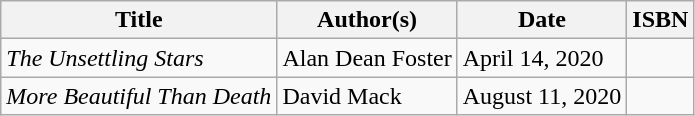<table class="wikitable">
<tr>
<th>Title</th>
<th>Author(s)</th>
<th>Date</th>
<th>ISBN</th>
</tr>
<tr>
<td><em>The Unsettling Stars</em></td>
<td>Alan Dean Foster</td>
<td>April 14, 2020</td>
<td></td>
</tr>
<tr>
<td><em>More Beautiful Than Death</em></td>
<td>David Mack</td>
<td>August 11, 2020</td>
<td></td>
</tr>
</table>
